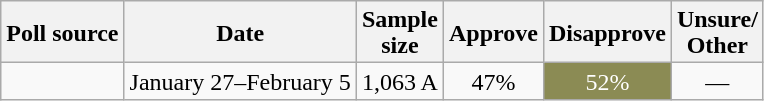<table class="wikitable sortable collapsible" style="text-align:center;line-height:17px">
<tr>
<th>Poll source</th>
<th>Date</th>
<th>Sample<br>size</th>
<th>Approve</th>
<th>Disapprove</th>
<th>Unsure/<br>Other</th>
</tr>
<tr>
<td></td>
<td>January 27–February 5</td>
<td>1,063 A</td>
<td>47%</td>
<td style="background:#8B8B54; color: white">52%</td>
<td>—</td>
</tr>
</table>
